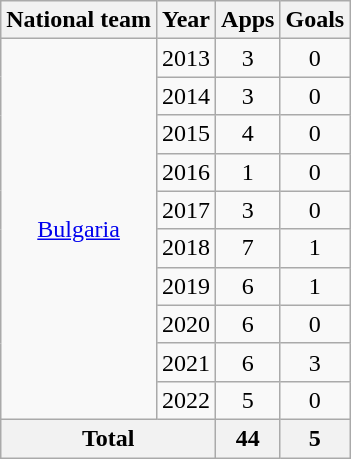<table class="wikitable" style="text-align:center">
<tr>
<th>National team</th>
<th>Year</th>
<th>Apps</th>
<th>Goals</th>
</tr>
<tr>
<td rowspan="10"><a href='#'>Bulgaria</a></td>
<td>2013</td>
<td>3</td>
<td>0</td>
</tr>
<tr>
<td>2014</td>
<td>3</td>
<td>0</td>
</tr>
<tr>
<td>2015</td>
<td>4</td>
<td>0</td>
</tr>
<tr>
<td>2016</td>
<td>1</td>
<td>0</td>
</tr>
<tr>
<td>2017</td>
<td>3</td>
<td>0</td>
</tr>
<tr>
<td>2018</td>
<td>7</td>
<td>1</td>
</tr>
<tr>
<td>2019</td>
<td>6</td>
<td>1</td>
</tr>
<tr>
<td>2020</td>
<td>6</td>
<td>0</td>
</tr>
<tr>
<td>2021</td>
<td>6</td>
<td>3</td>
</tr>
<tr>
<td>2022</td>
<td>5</td>
<td>0</td>
</tr>
<tr>
<th colspan="2">Total</th>
<th>44</th>
<th>5</th>
</tr>
</table>
